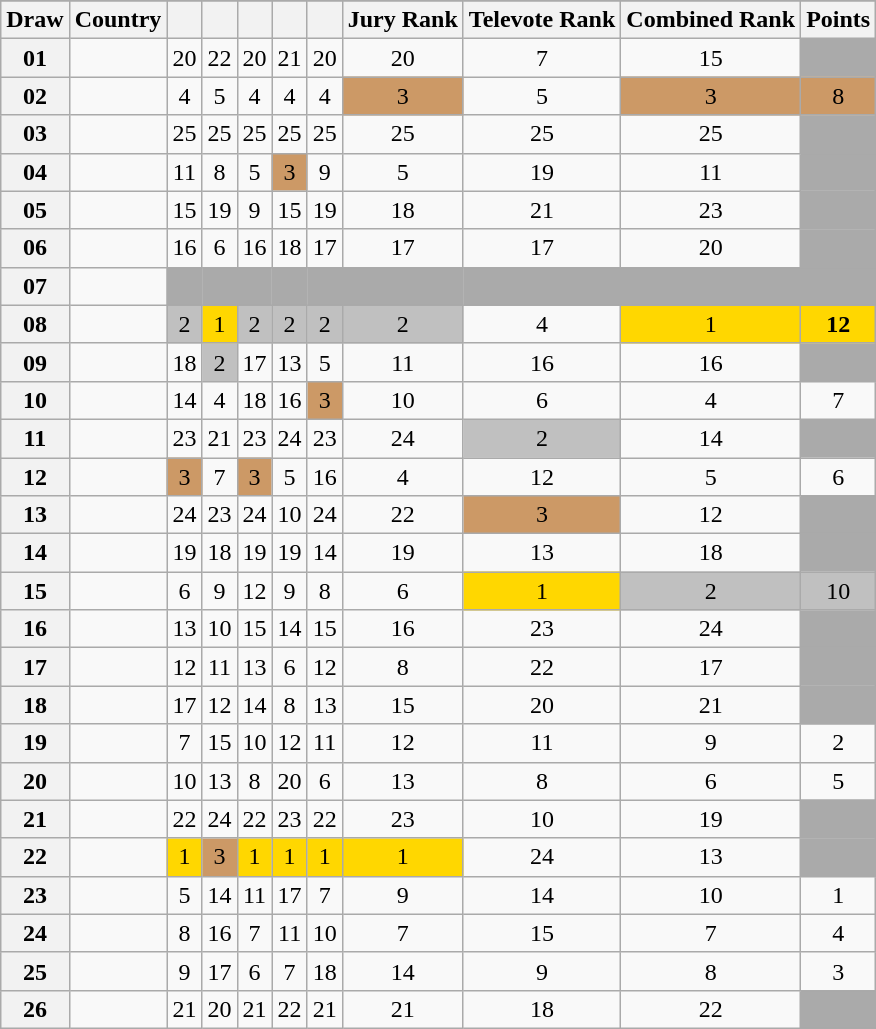<table class="sortable wikitable collapsible plainrowheaders" style="text-align:center;">
<tr>
</tr>
<tr>
<th scope="col">Draw</th>
<th scope="col">Country</th>
<th scope="col"><small></small></th>
<th scope="col"><small></small></th>
<th scope="col"><small></small></th>
<th scope="col"><small></small></th>
<th scope="col"><small></small></th>
<th scope="col">Jury Rank</th>
<th scope="col">Televote Rank</th>
<th scope="col">Combined Rank</th>
<th scope="col">Points</th>
</tr>
<tr>
<th scope="row" style="text-align:center;">01</th>
<td style="text-align:left;"></td>
<td>20</td>
<td>22</td>
<td>20</td>
<td>21</td>
<td>20</td>
<td>20</td>
<td>7</td>
<td>15</td>
<td style="background:#AAAAAA;"></td>
</tr>
<tr>
<th scope="row" style="text-align:center;">02</th>
<td style="text-align:left;"></td>
<td>4</td>
<td>5</td>
<td>4</td>
<td>4</td>
<td>4</td>
<td style="background:#CC9966;">3</td>
<td>5</td>
<td style="background:#CC9966;">3</td>
<td style="background:#CC9966;">8</td>
</tr>
<tr>
<th scope="row" style="text-align:center;">03</th>
<td style="text-align:left;"></td>
<td>25</td>
<td>25</td>
<td>25</td>
<td>25</td>
<td>25</td>
<td>25</td>
<td>25</td>
<td>25</td>
<td style="background:#AAAAAA;"></td>
</tr>
<tr>
<th scope="row" style="text-align:center;">04</th>
<td style="text-align:left;"></td>
<td>11</td>
<td>8</td>
<td>5</td>
<td style="background:#CC9966;">3</td>
<td>9</td>
<td>5</td>
<td>19</td>
<td>11</td>
<td style="background:#AAAAAA;"></td>
</tr>
<tr>
<th scope="row" style="text-align:center;">05</th>
<td style="text-align:left;"></td>
<td>15</td>
<td>19</td>
<td>9</td>
<td>15</td>
<td>19</td>
<td>18</td>
<td>21</td>
<td>23</td>
<td style="background:#AAAAAA;"></td>
</tr>
<tr>
<th scope="row" style="text-align:center;">06</th>
<td style="text-align:left;"></td>
<td>16</td>
<td>6</td>
<td>16</td>
<td>18</td>
<td>17</td>
<td>17</td>
<td>17</td>
<td>20</td>
<td style="background:#AAAAAA;"></td>
</tr>
<tr class="sortbottom">
<th scope="row" style="text-align:center;">07</th>
<td style="text-align:left;"></td>
<td style="background:#AAAAAA;"></td>
<td style="background:#AAAAAA;"></td>
<td style="background:#AAAAAA;"></td>
<td style="background:#AAAAAA;"></td>
<td style="background:#AAAAAA;"></td>
<td style="background:#AAAAAA;"></td>
<td style="background:#AAAAAA;"></td>
<td style="background:#AAAAAA;"></td>
<td style="background:#AAAAAA;"></td>
</tr>
<tr>
<th scope="row" style="text-align:center;">08</th>
<td style="text-align:left;"></td>
<td style="background:silver;">2</td>
<td style="background:gold;">1</td>
<td style="background:silver;">2</td>
<td style="background:silver;">2</td>
<td style="background:silver;">2</td>
<td style="background:silver;">2</td>
<td>4</td>
<td style="background:gold;">1</td>
<td style="background:gold;"><strong>12</strong></td>
</tr>
<tr>
<th scope="row" style="text-align:center;">09</th>
<td style="text-align:left;"></td>
<td>18</td>
<td style="background:silver;">2</td>
<td>17</td>
<td>13</td>
<td>5</td>
<td>11</td>
<td>16</td>
<td>16</td>
<td style="background:#AAAAAA;"></td>
</tr>
<tr>
<th scope="row" style="text-align:center;">10</th>
<td style="text-align:left;"></td>
<td>14</td>
<td>4</td>
<td>18</td>
<td>16</td>
<td style="background:#CC9966;">3</td>
<td>10</td>
<td>6</td>
<td>4</td>
<td>7</td>
</tr>
<tr>
<th scope="row" style="text-align:center;">11</th>
<td style="text-align:left;"></td>
<td>23</td>
<td>21</td>
<td>23</td>
<td>24</td>
<td>23</td>
<td>24</td>
<td style="background:silver;">2</td>
<td>14</td>
<td style="background:#AAAAAA;"></td>
</tr>
<tr>
<th scope="row" style="text-align:center;">12</th>
<td style="text-align:left;"></td>
<td style="background:#CC9966;">3</td>
<td>7</td>
<td style="background:#CC9966;">3</td>
<td>5</td>
<td>16</td>
<td>4</td>
<td>12</td>
<td>5</td>
<td>6</td>
</tr>
<tr>
<th scope="row" style="text-align:center;">13</th>
<td style="text-align:left;"></td>
<td>24</td>
<td>23</td>
<td>24</td>
<td>10</td>
<td>24</td>
<td>22</td>
<td style="background:#CC9966;">3</td>
<td>12</td>
<td style="background:#AAAAAA;"></td>
</tr>
<tr>
<th scope="row" style="text-align:center;">14</th>
<td style="text-align:left;"></td>
<td>19</td>
<td>18</td>
<td>19</td>
<td>19</td>
<td>14</td>
<td>19</td>
<td>13</td>
<td>18</td>
<td style="background:#AAAAAA;"></td>
</tr>
<tr>
<th scope="row" style="text-align:center;">15</th>
<td style="text-align:left;"></td>
<td>6</td>
<td>9</td>
<td>12</td>
<td>9</td>
<td>8</td>
<td>6</td>
<td style="background:gold;">1</td>
<td style="background:silver;">2</td>
<td style="background:silver;">10</td>
</tr>
<tr>
<th scope="row" style="text-align:center;">16</th>
<td style="text-align:left;"></td>
<td>13</td>
<td>10</td>
<td>15</td>
<td>14</td>
<td>15</td>
<td>16</td>
<td>23</td>
<td>24</td>
<td style="background:#AAAAAA;"></td>
</tr>
<tr>
<th scope="row" style="text-align:center;">17</th>
<td style="text-align:left;"></td>
<td>12</td>
<td>11</td>
<td>13</td>
<td>6</td>
<td>12</td>
<td>8</td>
<td>22</td>
<td>17</td>
<td style="background:#AAAAAA;"></td>
</tr>
<tr>
<th scope="row" style="text-align:center;">18</th>
<td style="text-align:left;"></td>
<td>17</td>
<td>12</td>
<td>14</td>
<td>8</td>
<td>13</td>
<td>15</td>
<td>20</td>
<td>21</td>
<td style="background:#AAAAAA;"></td>
</tr>
<tr>
<th scope="row" style="text-align:center;">19</th>
<td style="text-align:left;"></td>
<td>7</td>
<td>15</td>
<td>10</td>
<td>12</td>
<td>11</td>
<td>12</td>
<td>11</td>
<td>9</td>
<td>2</td>
</tr>
<tr>
<th scope="row" style="text-align:center;">20</th>
<td style="text-align:left;"></td>
<td>10</td>
<td>13</td>
<td>8</td>
<td>20</td>
<td>6</td>
<td>13</td>
<td>8</td>
<td>6</td>
<td>5</td>
</tr>
<tr>
<th scope="row" style="text-align:center;">21</th>
<td style="text-align:left;"></td>
<td>22</td>
<td>24</td>
<td>22</td>
<td>23</td>
<td>22</td>
<td>23</td>
<td>10</td>
<td>19</td>
<td style="background:#AAAAAA;"></td>
</tr>
<tr>
<th scope="row" style="text-align:center;">22</th>
<td style="text-align:left;"></td>
<td style="background:gold;">1</td>
<td style="background:#CC9966;">3</td>
<td style="background:gold;">1</td>
<td style="background:gold;">1</td>
<td style="background:gold;">1</td>
<td style="background:gold;">1</td>
<td>24</td>
<td>13</td>
<td style="background:#AAAAAA;"></td>
</tr>
<tr>
<th scope="row" style="text-align:center;">23</th>
<td style="text-align:left;"></td>
<td>5</td>
<td>14</td>
<td>11</td>
<td>17</td>
<td>7</td>
<td>9</td>
<td>14</td>
<td>10</td>
<td>1</td>
</tr>
<tr>
<th scope="row" style="text-align:center;">24</th>
<td style="text-align:left;"></td>
<td>8</td>
<td>16</td>
<td>7</td>
<td>11</td>
<td>10</td>
<td>7</td>
<td>15</td>
<td>7</td>
<td>4</td>
</tr>
<tr>
<th scope="row" style="text-align:center;">25</th>
<td style="text-align:left;"></td>
<td>9</td>
<td>17</td>
<td>6</td>
<td>7</td>
<td>18</td>
<td>14</td>
<td>9</td>
<td>8</td>
<td>3</td>
</tr>
<tr>
<th scope="row" style="text-align:center;">26</th>
<td style="text-align:left;"></td>
<td>21</td>
<td>20</td>
<td>21</td>
<td>22</td>
<td>21</td>
<td>21</td>
<td>18</td>
<td>22</td>
<td style="background:#AAAAAA;"></td>
</tr>
</table>
